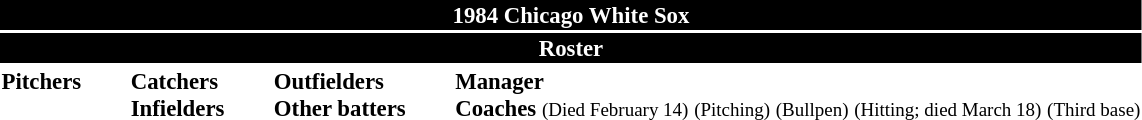<table class="toccolours" style="font-size: 95%;">
<tr>
<th colspan="10" style="background-color: black; color: white; text-align: center;">1984 Chicago White Sox</th>
</tr>
<tr>
<td colspan="10" style="background-color: black; color: white; text-align: center;"><strong>Roster</strong></td>
</tr>
<tr>
<td valign="top"><strong>Pitchers</strong><br>















</td>
<td width="25px"></td>
<td valign="top"><strong>Catchers</strong><br>



<strong>Infielders</strong>










</td>
<td width="25px"></td>
<td valign="top"><strong>Outfielders</strong><br>





<strong>Other batters</strong>

</td>
<td width="25px"></td>
<td valign="top"><strong>Manager</strong><br>
<strong>Coaches</strong>
 <small>(Died February 14)</small>

 <small>(Pitching)</small>
 <small>(Bullpen)</small>
 <small>(Hitting; died March 18)</small>
 <small>(Third base)</small>

</td>
</tr>
</table>
